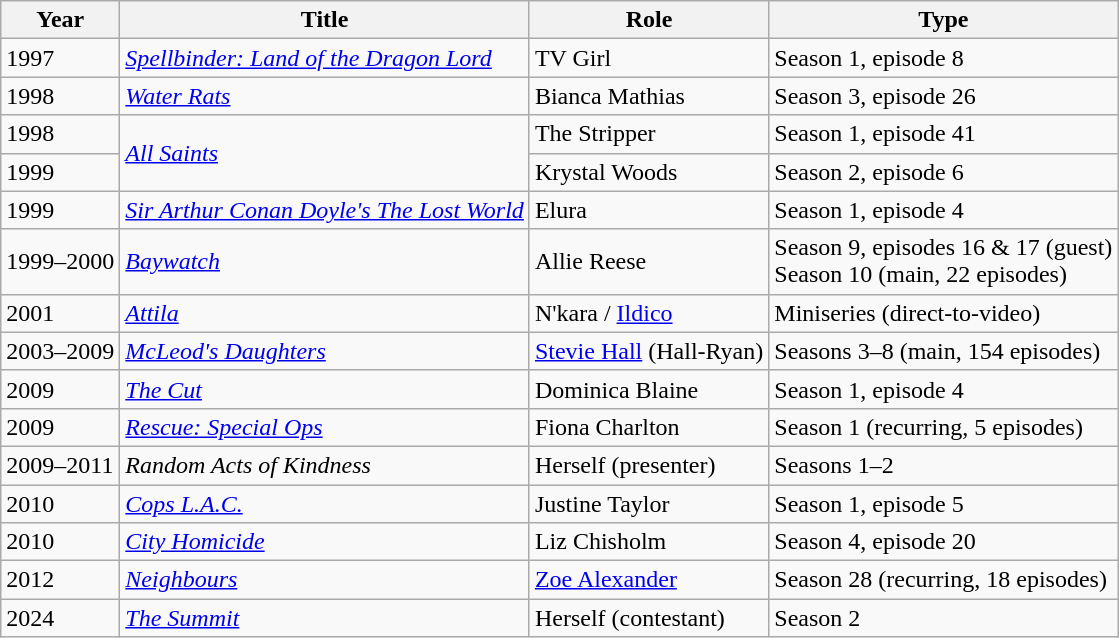<table class="wikitable sortable">
<tr>
<th>Year</th>
<th>Title</th>
<th>Role</th>
<th>Type</th>
</tr>
<tr>
<td>1997</td>
<td><em><a href='#'>Spellbinder: Land of the Dragon Lord</a></em></td>
<td>TV Girl</td>
<td>Season 1, episode 8</td>
</tr>
<tr>
<td>1998</td>
<td><em><a href='#'>Water Rats</a></em></td>
<td>Bianca Mathias</td>
<td>Season 3, episode 26</td>
</tr>
<tr>
<td>1998</td>
<td rowspan="2"><em><a href='#'>All Saints</a></em></td>
<td>The Stripper </td>
<td>Season 1, episode 41</td>
</tr>
<tr>
<td>1999</td>
<td>Krystal Woods</td>
<td>Season 2, episode 6</td>
</tr>
<tr>
<td>1999</td>
<td><em><a href='#'>Sir Arthur Conan Doyle's The Lost World</a></em></td>
<td>Elura</td>
<td>Season 1, episode 4</td>
</tr>
<tr>
<td>1999–2000</td>
<td><em><a href='#'>Baywatch</a></em></td>
<td>Allie Reese</td>
<td>Season 9, episodes 16 & 17 (guest)<br>Season 10 (main, 22 episodes)</td>
</tr>
<tr>
<td>2001</td>
<td><em><a href='#'>Attila</a></em></td>
<td>N'kara / <a href='#'>Ildico</a></td>
<td>Miniseries (direct-to-video)</td>
</tr>
<tr>
<td>2003–2009</td>
<td><em><a href='#'>McLeod's Daughters</a></em></td>
<td><a href='#'>Stevie Hall</a> (Hall-Ryan)</td>
<td>Seasons 3–8 (main, 154 episodes)</td>
</tr>
<tr>
<td>2009</td>
<td><em><a href='#'>The Cut</a></em></td>
<td>Dominica Blaine</td>
<td>Season 1, episode 4</td>
</tr>
<tr>
<td>2009</td>
<td><em><a href='#'>Rescue: Special Ops</a></em></td>
<td>Fiona Charlton</td>
<td>Season 1 (recurring, 5 episodes)</td>
</tr>
<tr>
<td>2009–2011</td>
<td><em>Random Acts of Kindness</em></td>
<td>Herself (presenter)</td>
<td>Seasons 1–2</td>
</tr>
<tr>
<td>2010</td>
<td><em><a href='#'>Cops L.A.C.</a></em></td>
<td>Justine Taylor</td>
<td>Season 1, episode 5</td>
</tr>
<tr>
<td>2010</td>
<td><em><a href='#'>City Homicide</a></em></td>
<td>Liz Chisholm</td>
<td>Season 4, episode 20</td>
</tr>
<tr>
<td>2012</td>
<td><em><a href='#'>Neighbours</a></em></td>
<td><a href='#'>Zoe Alexander</a></td>
<td>Season 28 (recurring, 18 episodes)</td>
</tr>
<tr>
<td>2024</td>
<td><em><a href='#'>The Summit</a></em></td>
<td>Herself (contestant)</td>
<td>Season 2</td>
</tr>
</table>
